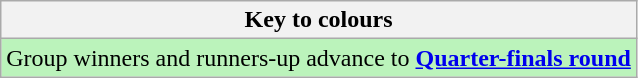<table class="wikitable">
<tr>
<th>Key to colours</th>
</tr>
<tr bgcolor=#BBF3BB>
<td>Group winners and runners-up advance to <strong><a href='#'>Quarter-finals round</a></strong></td>
</tr>
</table>
